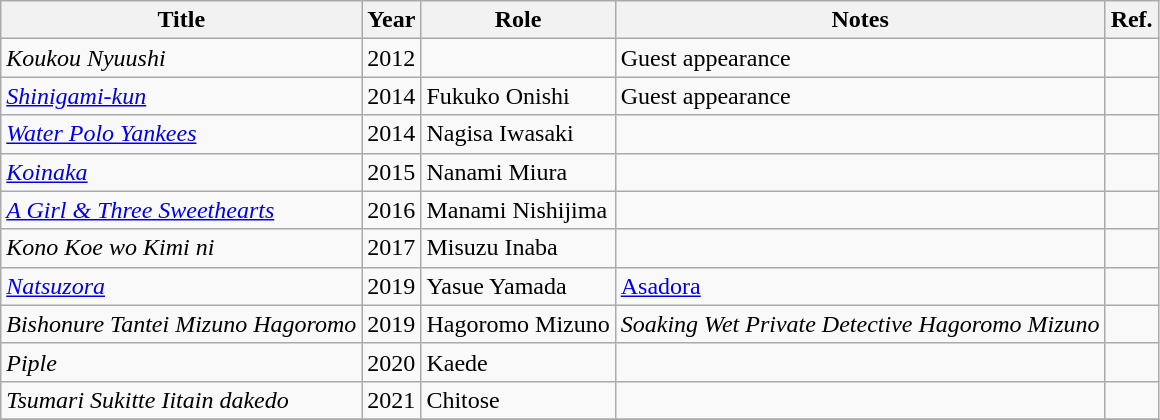<table class="wikitable sortable">
<tr>
<th>Title</th>
<th>Year</th>
<th>Role</th>
<th class="unsortable">Notes</th>
<th class="unsortable">Ref.</th>
</tr>
<tr>
<td><em>Koukou Nyuushi</em></td>
<td>2012</td>
<td></td>
<td>Guest appearance</td>
<td></td>
</tr>
<tr>
<td><em><a href='#'>Shinigami-kun</a></em></td>
<td>2014</td>
<td>Fukuko Onishi</td>
<td>Guest appearance</td>
<td></td>
</tr>
<tr>
<td><em><a href='#'>Water Polo Yankees</a></em></td>
<td>2014</td>
<td>Nagisa Iwasaki</td>
<td></td>
<td></td>
</tr>
<tr>
<td><em><a href='#'>Koinaka</a></em></td>
<td>2015</td>
<td>Nanami Miura</td>
<td></td>
<td></td>
</tr>
<tr>
<td><em><a href='#'>A Girl & Three Sweethearts</a></em></td>
<td>2016</td>
<td>Manami Nishijima</td>
<td></td>
<td></td>
</tr>
<tr>
<td><em>Kono Koe wo Kimi ni</em></td>
<td>2017</td>
<td>Misuzu Inaba</td>
<td></td>
<td></td>
</tr>
<tr>
<td><em><a href='#'>Natsuzora</a></em></td>
<td>2019</td>
<td>Yasue Yamada</td>
<td><a href='#'>Asadora</a></td>
<td></td>
</tr>
<tr>
<td><em>Bishonure Tantei Mizuno Hagoromo</em></td>
<td>2019</td>
<td>Hagoromo Mizuno</td>
<td><em>Soaking Wet Private Detective Hagoromo Mizuno</em></td>
<td></td>
</tr>
<tr>
<td><em>Piple</em></td>
<td>2020</td>
<td>Kaede</td>
<td></td>
<td></td>
</tr>
<tr>
<td><em>Tsumari Sukitte Iitain dakedo</em></td>
<td>2021</td>
<td>Chitose</td>
<td></td>
<td></td>
</tr>
<tr>
</tr>
</table>
